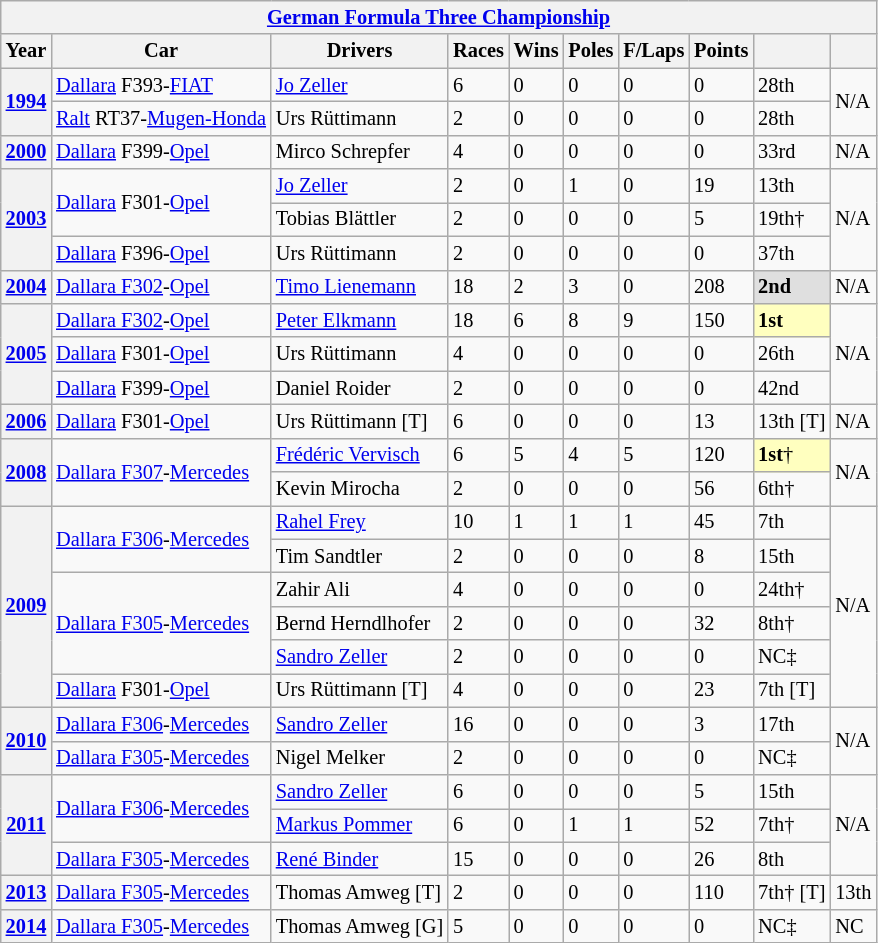<table class="wikitable" style="font-size:85%">
<tr>
<th colspan="10" align="center"><a href='#'>German Formula Three Championship</a></th>
</tr>
<tr>
<th>Year</th>
<th>Car</th>
<th>Drivers</th>
<th>Races</th>
<th>Wins</th>
<th>Poles</th>
<th>F/Laps</th>
<th>Points</th>
<th></th>
<th></th>
</tr>
<tr>
<th rowspan=2><a href='#'>1994</a></th>
<td><a href='#'>Dallara</a> F393-<a href='#'>FIAT</a></td>
<td> <a href='#'>Jo Zeller</a></td>
<td>6</td>
<td>0</td>
<td>0</td>
<td>0</td>
<td>0</td>
<td>28th</td>
<td rowspan=2>N/A</td>
</tr>
<tr>
<td><a href='#'>Ralt</a> RT37-<a href='#'>Mugen-Honda</a></td>
<td> Urs Rüttimann</td>
<td>2</td>
<td>0</td>
<td>0</td>
<td>0</td>
<td>0</td>
<td>28th</td>
</tr>
<tr>
<th rowspan=1><a href='#'>2000</a></th>
<td><a href='#'>Dallara</a> F399-<a href='#'>Opel</a></td>
<td> Mirco Schrepfer</td>
<td>4</td>
<td>0</td>
<td>0</td>
<td>0</td>
<td>0</td>
<td>33rd</td>
<td rowspan=1>N/A</td>
</tr>
<tr>
<th rowspan=3><a href='#'>2003</a></th>
<td rowspan=2><a href='#'>Dallara</a> F301-<a href='#'>Opel</a></td>
<td> <a href='#'>Jo Zeller</a></td>
<td>2</td>
<td>0</td>
<td>1</td>
<td>0</td>
<td>19</td>
<td>13th</td>
<td rowspan=3>N/A</td>
</tr>
<tr>
<td> Tobias Blättler</td>
<td>2</td>
<td>0</td>
<td>0</td>
<td>0</td>
<td>5</td>
<td>19th†</td>
</tr>
<tr>
<td><a href='#'>Dallara</a> F396-<a href='#'>Opel</a></td>
<td> Urs Rüttimann</td>
<td>2</td>
<td>0</td>
<td>0</td>
<td>0</td>
<td>0</td>
<td>37th</td>
</tr>
<tr>
<th rowspan=1><a href='#'>2004</a></th>
<td rowspan=1><a href='#'>Dallara F302</a>-<a href='#'>Opel</a></td>
<td> <a href='#'>Timo Lienemann</a></td>
<td>18</td>
<td>2</td>
<td>3</td>
<td>0</td>
<td>208</td>
<td style="background:#DFDFDF;"><strong>2nd</strong></td>
<td rowspan=1>N/A</td>
</tr>
<tr>
<th rowspan=3><a href='#'>2005</a></th>
<td rowspan=1><a href='#'>Dallara F302</a>-<a href='#'>Opel</a></td>
<td> <a href='#'>Peter Elkmann</a></td>
<td>18</td>
<td>6</td>
<td>8</td>
<td>9</td>
<td>150</td>
<td style="background:#FFFFBF;"><strong>1st</strong></td>
<td rowspan=3>N/A</td>
</tr>
<tr>
<td><a href='#'>Dallara</a> F301-<a href='#'>Opel</a></td>
<td> Urs Rüttimann</td>
<td>4</td>
<td>0</td>
<td>0</td>
<td>0</td>
<td>0</td>
<td>26th</td>
</tr>
<tr>
<td><a href='#'>Dallara</a> F399-<a href='#'>Opel</a></td>
<td> Daniel Roider</td>
<td>2</td>
<td>0</td>
<td>0</td>
<td>0</td>
<td>0</td>
<td>42nd</td>
</tr>
<tr>
<th rowspan=1><a href='#'>2006</a></th>
<td rowspan=1><a href='#'>Dallara</a> F301-<a href='#'>Opel</a></td>
<td> Urs Rüttimann [T]</td>
<td>6</td>
<td>0</td>
<td>0</td>
<td>0</td>
<td>13</td>
<td>13th [T]</td>
<td rowspan=1>N/A</td>
</tr>
<tr>
<th rowspan=2><a href='#'>2008</a></th>
<td rowspan=2><a href='#'>Dallara F307</a>-<a href='#'>Mercedes</a></td>
<td> <a href='#'>Frédéric Vervisch</a></td>
<td>6</td>
<td>5</td>
<td>4</td>
<td>5</td>
<td>120</td>
<td style="background:#FFFFBF;"><strong>1st</strong>†</td>
<td rowspan=2>N/A</td>
</tr>
<tr>
<td> Kevin Mirocha</td>
<td>2</td>
<td>0</td>
<td>0</td>
<td>0</td>
<td>56</td>
<td>6th†</td>
</tr>
<tr>
<th rowspan=6><a href='#'>2009</a></th>
<td rowspan=2><a href='#'>Dallara F306</a>-<a href='#'>Mercedes</a></td>
<td> <a href='#'>Rahel Frey</a></td>
<td>10</td>
<td>1</td>
<td>1</td>
<td>1</td>
<td>45</td>
<td>7th</td>
<td rowspan=6>N/A</td>
</tr>
<tr>
<td> Tim Sandtler</td>
<td>2</td>
<td>0</td>
<td>0</td>
<td>0</td>
<td>8</td>
<td>15th</td>
</tr>
<tr>
<td rowspan=3><a href='#'>Dallara F305</a>-<a href='#'>Mercedes</a></td>
<td> Zahir Ali</td>
<td>4</td>
<td>0</td>
<td>0</td>
<td>0</td>
<td>0</td>
<td>24th†</td>
</tr>
<tr>
<td> Bernd Herndlhofer</td>
<td>2</td>
<td>0</td>
<td>0</td>
<td>0</td>
<td>32</td>
<td>8th†</td>
</tr>
<tr>
<td> <a href='#'>Sandro Zeller</a></td>
<td>2</td>
<td>0</td>
<td>0</td>
<td>0</td>
<td>0</td>
<td>NC‡</td>
</tr>
<tr>
<td rowspan=1><a href='#'>Dallara</a> F301-<a href='#'>Opel</a></td>
<td> Urs Rüttimann [T]</td>
<td>4</td>
<td>0</td>
<td>0</td>
<td>0</td>
<td>23</td>
<td>7th [T]</td>
</tr>
<tr>
<th rowspan=2><a href='#'>2010</a></th>
<td rowspan=1><a href='#'>Dallara F306</a>-<a href='#'>Mercedes</a></td>
<td> <a href='#'>Sandro Zeller</a></td>
<td>16</td>
<td>0</td>
<td>0</td>
<td>0</td>
<td>3</td>
<td>17th</td>
<td rowspan=2>N/A</td>
</tr>
<tr>
<td rowspan=1><a href='#'>Dallara F305</a>-<a href='#'>Mercedes</a></td>
<td> Nigel Melker</td>
<td>2</td>
<td>0</td>
<td>0</td>
<td>0</td>
<td>0</td>
<td>NC‡</td>
</tr>
<tr>
<th rowspan=3><a href='#'>2011</a></th>
<td rowspan=2><a href='#'>Dallara F306</a>-<a href='#'>Mercedes</a></td>
<td> <a href='#'>Sandro Zeller</a></td>
<td>6</td>
<td>0</td>
<td>0</td>
<td>0</td>
<td>5</td>
<td>15th</td>
<td rowspan=3>N/A</td>
</tr>
<tr>
<td> <a href='#'>Markus Pommer</a></td>
<td>6</td>
<td>0</td>
<td>1</td>
<td>1</td>
<td>52</td>
<td>7th†</td>
</tr>
<tr>
<td rowspan=1><a href='#'>Dallara F305</a>-<a href='#'>Mercedes</a></td>
<td> <a href='#'>René Binder</a></td>
<td>15</td>
<td>0</td>
<td>0</td>
<td>0</td>
<td>26</td>
<td>8th</td>
</tr>
<tr>
<th rowspan=1><a href='#'>2013</a></th>
<td rowspan=1><a href='#'>Dallara F305</a>-<a href='#'>Mercedes</a></td>
<td> Thomas Amweg [T]</td>
<td>2</td>
<td>0</td>
<td>0</td>
<td>0</td>
<td>110</td>
<td>7th† [T]</td>
<td rowspan=1>13th</td>
</tr>
<tr>
<th rowspan=1><a href='#'>2014</a></th>
<td rowspan=1><a href='#'>Dallara F305</a>-<a href='#'>Mercedes</a></td>
<td> Thomas Amweg [G]</td>
<td>5</td>
<td>0</td>
<td>0</td>
<td>0</td>
<td>0</td>
<td>NC‡</td>
<td rowspan=1>NC</td>
</tr>
</table>
